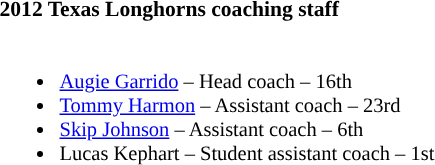<table class="toccolours" style="border-collapse:collapse; font-size:90%;">
<tr>
<td colspan="1"><strong>2012 Texas Longhorns coaching staff</strong></td>
</tr>
<tr>
<td style="text-align: left; font-size: 95%;" valign="top"><br><ul><li><a href='#'>Augie Garrido</a> – Head coach – 16th</li><li><a href='#'>Tommy Harmon</a> – Assistant coach – 23rd</li><li><a href='#'>Skip Johnson</a> – Assistant coach – 6th</li><li>Lucas Kephart – Student assistant coach – 1st</li></ul></td>
</tr>
</table>
